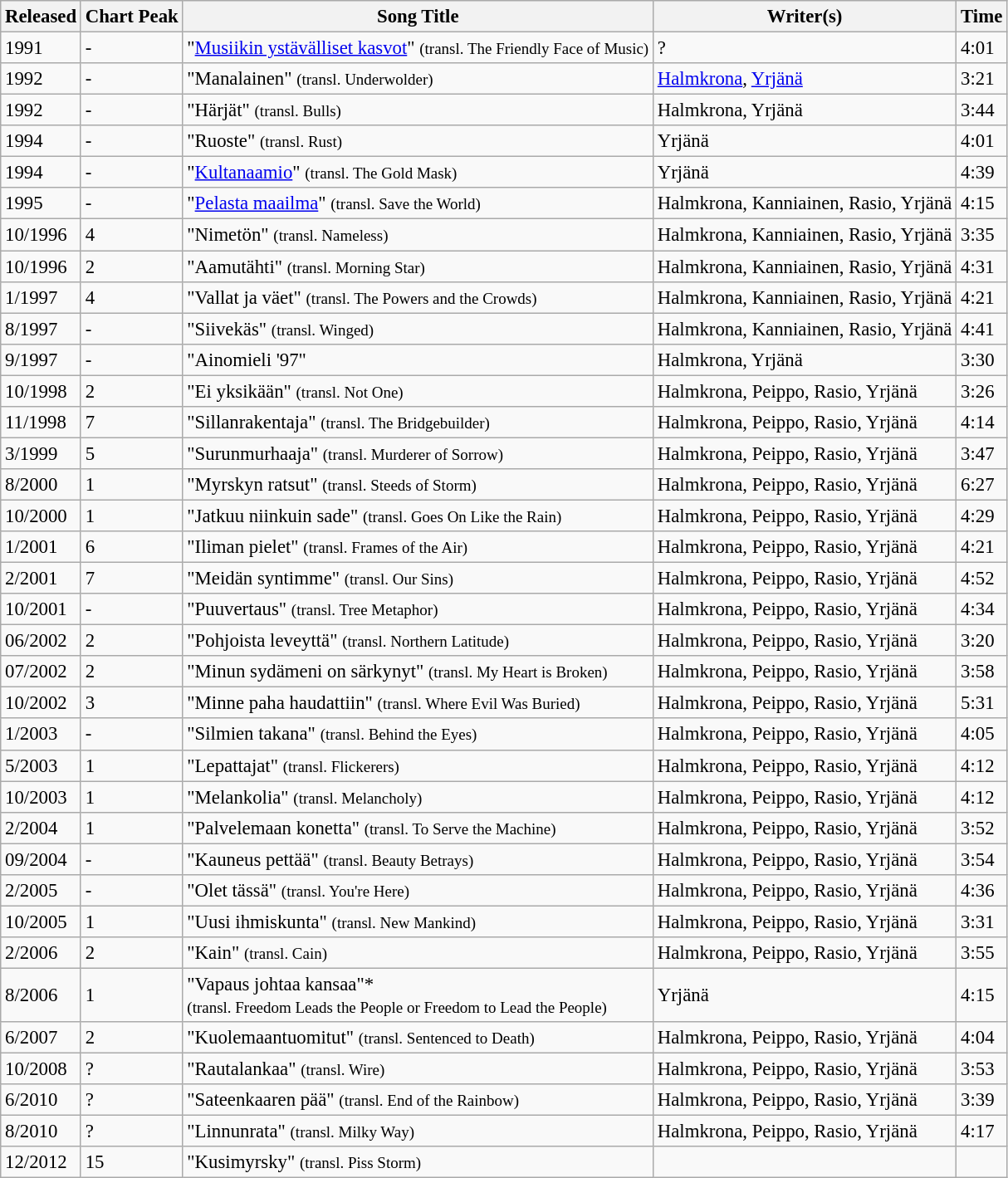<table class="wikitable" style="font-size:95%;">
<tr>
<th>Released</th>
<th>Chart Peak</th>
<th>Song Title</th>
<th>Writer(s)</th>
<th>Time</th>
</tr>
<tr>
<td>1991</td>
<td>-</td>
<td>"<a href='#'>Musiikin ystävälliset kasvot</a>" <small>(transl. The Friendly Face of Music)</small></td>
<td>?</td>
<td>4:01</td>
</tr>
<tr>
<td>1992</td>
<td>-</td>
<td>"Manalainen" <small>(transl. Underwolder)</small></td>
<td><a href='#'>Halmkrona</a>, <a href='#'>Yrjänä</a></td>
<td>3:21</td>
</tr>
<tr>
<td>1992</td>
<td>-</td>
<td>"Härjät" <small>(transl. Bulls)</small></td>
<td>Halmkrona, Yrjänä</td>
<td>3:44</td>
</tr>
<tr>
<td>1994</td>
<td>-</td>
<td>"Ruoste" <small>(transl. Rust)</small></td>
<td>Yrjänä</td>
<td>4:01</td>
</tr>
<tr>
<td>1994</td>
<td>-</td>
<td>"<a href='#'>Kultanaamio</a>" <small>(transl. The Gold Mask)</small></td>
<td>Yrjänä</td>
<td>4:39</td>
</tr>
<tr>
<td>1995</td>
<td>-</td>
<td>"<a href='#'>Pelasta maailma</a>" <small>(transl. Save the World)</small></td>
<td>Halmkrona, Kanniainen, Rasio, Yrjänä</td>
<td>4:15</td>
</tr>
<tr>
<td>10/1996</td>
<td>4</td>
<td>"Nimetön" <small>(transl. Nameless)</small></td>
<td>Halmkrona, Kanniainen, Rasio, Yrjänä</td>
<td>3:35</td>
</tr>
<tr>
<td>10/1996</td>
<td>2</td>
<td>"Aamutähti" <small>(transl. Morning Star)</small></td>
<td>Halmkrona, Kanniainen, Rasio, Yrjänä</td>
<td>4:31</td>
</tr>
<tr>
<td>1/1997</td>
<td>4</td>
<td>"Vallat ja väet" <small>(transl. The Powers and the Crowds)</small></td>
<td>Halmkrona, Kanniainen, Rasio, Yrjänä</td>
<td>4:21</td>
</tr>
<tr>
<td>8/1997</td>
<td>-</td>
<td>"Siivekäs" <small>(transl. Winged)</small></td>
<td>Halmkrona, Kanniainen, Rasio, Yrjänä</td>
<td>4:41</td>
</tr>
<tr>
<td>9/1997</td>
<td>-</td>
<td>"Ainomieli '97"</td>
<td>Halmkrona, Yrjänä</td>
<td>3:30</td>
</tr>
<tr>
<td>10/1998</td>
<td>2</td>
<td>"Ei yksikään" <small>(transl. Not One)</small></td>
<td>Halmkrona, Peippo, Rasio, Yrjänä</td>
<td>3:26</td>
</tr>
<tr>
<td>11/1998</td>
<td>7</td>
<td>"Sillanrakentaja" <small>(transl. The Bridgebuilder)</small></td>
<td>Halmkrona, Peippo, Rasio, Yrjänä</td>
<td>4:14</td>
</tr>
<tr>
<td>3/1999</td>
<td>5</td>
<td>"Surunmurhaaja" <small>(transl. Murderer of Sorrow)</small></td>
<td>Halmkrona, Peippo, Rasio, Yrjänä</td>
<td>3:47</td>
</tr>
<tr>
<td>8/2000</td>
<td>1</td>
<td>"Myrskyn ratsut" <small>(transl. Steeds of Storm)</small></td>
<td>Halmkrona, Peippo, Rasio, Yrjänä</td>
<td>6:27</td>
</tr>
<tr>
<td>10/2000</td>
<td>1</td>
<td>"Jatkuu niinkuin sade" <small>(transl. Goes On Like the Rain)</small></td>
<td>Halmkrona, Peippo, Rasio, Yrjänä</td>
<td>4:29</td>
</tr>
<tr>
<td>1/2001</td>
<td>6</td>
<td>"Iliman pielet" <small>(transl. Frames of the Air)</small></td>
<td>Halmkrona, Peippo, Rasio, Yrjänä</td>
<td>4:21</td>
</tr>
<tr>
<td>2/2001</td>
<td>7</td>
<td>"Meidän syntimme" <small>(transl. Our Sins)</small></td>
<td>Halmkrona, Peippo, Rasio, Yrjänä</td>
<td>4:52</td>
</tr>
<tr>
<td>10/2001</td>
<td>-</td>
<td>"Puuvertaus" <small> (transl. Tree Metaphor)</small></td>
<td>Halmkrona, Peippo, Rasio, Yrjänä</td>
<td>4:34</td>
</tr>
<tr>
<td>06/2002</td>
<td>2</td>
<td>"Pohjoista leveyttä" <small>(transl. Northern Latitude)</small></td>
<td>Halmkrona, Peippo, Rasio, Yrjänä</td>
<td>3:20</td>
</tr>
<tr>
<td>07/2002</td>
<td>2</td>
<td>"Minun sydämeni on särkynyt" <small>(transl. My Heart is Broken)</small></td>
<td>Halmkrona, Peippo, Rasio, Yrjänä</td>
<td>3:58</td>
</tr>
<tr>
<td>10/2002</td>
<td>3</td>
<td>"Minne paha haudattiin" <small>(transl. Where Evil Was Buried)</small></td>
<td>Halmkrona, Peippo, Rasio, Yrjänä</td>
<td>5:31</td>
</tr>
<tr>
<td>1/2003</td>
<td>-</td>
<td>"Silmien takana" <small>(transl. Behind the Eyes)</small></td>
<td>Halmkrona, Peippo, Rasio, Yrjänä</td>
<td>4:05</td>
</tr>
<tr>
<td>5/2003</td>
<td>1</td>
<td>"Lepattajat" <small>(transl. Flickerers)</small></td>
<td>Halmkrona, Peippo, Rasio, Yrjänä</td>
<td>4:12</td>
</tr>
<tr>
<td>10/2003</td>
<td>1</td>
<td>"Melankolia" <small>(transl. Melancholy)</small></td>
<td>Halmkrona, Peippo, Rasio, Yrjänä</td>
<td>4:12</td>
</tr>
<tr>
<td>2/2004</td>
<td>1</td>
<td>"Palvelemaan konetta" <small>(transl. To Serve the Machine)</small></td>
<td>Halmkrona, Peippo, Rasio, Yrjänä</td>
<td>3:52</td>
</tr>
<tr>
<td>09/2004</td>
<td>-</td>
<td>"Kauneus pettää" <small>(transl. Beauty Betrays)</small></td>
<td>Halmkrona, Peippo, Rasio, Yrjänä</td>
<td>3:54</td>
</tr>
<tr>
<td>2/2005</td>
<td>-</td>
<td>"Olet tässä" <small>(transl. You're Here)</small></td>
<td>Halmkrona, Peippo, Rasio, Yrjänä</td>
<td>4:36</td>
</tr>
<tr>
<td>10/2005</td>
<td>1</td>
<td>"Uusi ihmiskunta" <small>(transl. New Mankind)</small></td>
<td>Halmkrona, Peippo, Rasio, Yrjänä</td>
<td>3:31</td>
</tr>
<tr>
<td>2/2006</td>
<td>2</td>
<td>"Kain" <small>(transl. Cain)</small></td>
<td>Halmkrona, Peippo, Rasio, Yrjänä</td>
<td>3:55</td>
</tr>
<tr>
<td>8/2006</td>
<td>1</td>
<td>"Vapaus johtaa kansaa"* <br><small>(transl. Freedom Leads the People or Freedom to Lead the People)</small></td>
<td>Yrjänä</td>
<td>4:15</td>
</tr>
<tr>
<td>6/2007</td>
<td>2</td>
<td>"Kuolemaantuomitut" <small>(transl. Sentenced to Death)</small></td>
<td>Halmkrona, Peippo, Rasio, Yrjänä</td>
<td>4:04</td>
</tr>
<tr>
<td>10/2008</td>
<td>?</td>
<td>"Rautalankaa" <small>(transl. Wire)</small></td>
<td>Halmkrona, Peippo, Rasio, Yrjänä</td>
<td>3:53</td>
</tr>
<tr>
<td>6/2010</td>
<td>?</td>
<td>"Sateenkaaren pää" <small>(transl. End of the Rainbow)</small></td>
<td>Halmkrona, Peippo, Rasio, Yrjänä</td>
<td>3:39</td>
</tr>
<tr>
<td>8/2010</td>
<td>?</td>
<td>"Linnunrata" <small>(transl. Milky Way)</small></td>
<td>Halmkrona, Peippo, Rasio, Yrjänä</td>
<td>4:17</td>
</tr>
<tr>
<td>12/2012</td>
<td>15</td>
<td>"Kusimyrsky" <small>(transl. Piss Storm)</small></td>
<td></td>
<td></td>
</tr>
</table>
